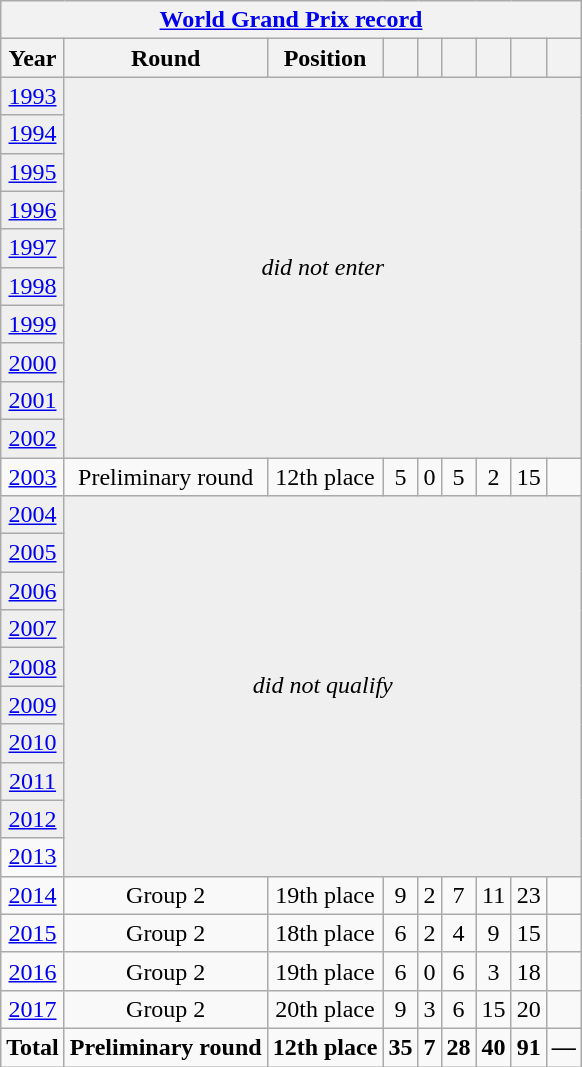<table class="wikitable" style="text-align: center;">
<tr>
<th colspan=9><a href='#'>World Grand Prix record</a></th>
</tr>
<tr>
<th>Year</th>
<th>Round</th>
<th>Position</th>
<th></th>
<th></th>
<th></th>
<th></th>
<th></th>
<th></th>
</tr>
<tr style="background:#efefef">
<td> <a href='#'>1993</a></td>
<td colspan=8 rowspan=10 align=center><em>did not enter</em></td>
</tr>
<tr style="background:#efefef">
<td> <a href='#'>1994</a></td>
</tr>
<tr style="background:#efefef">
<td> <a href='#'>1995</a></td>
</tr>
<tr style="background:#efefef">
<td> <a href='#'>1996</a></td>
</tr>
<tr style="background:#efefef">
<td> <a href='#'>1997</a></td>
</tr>
<tr style="background:#efefef">
<td> <a href='#'>1998</a></td>
</tr>
<tr style="background:#efefef">
<td> <a href='#'>1999</a></td>
</tr>
<tr style="background:#efefef">
<td> <a href='#'>2000</a></td>
</tr>
<tr style="background:#efefef">
<td> <a href='#'>2001</a></td>
</tr>
<tr style="background:#efefef">
<td> <a href='#'>2002</a></td>
</tr>
<tr>
<td> <a href='#'>2003</a></td>
<td>Preliminary round</td>
<td>12th place</td>
<td>5</td>
<td>0</td>
<td>5</td>
<td>2</td>
<td>15</td>
<td></td>
</tr>
<tr style="background:#efefef">
<td> <a href='#'>2004</a></td>
<td colspan=8 rowspan=10 align=center><em>did not qualify</em></td>
</tr>
<tr style="background:#efefef">
<td> <a href='#'>2005</a></td>
</tr>
<tr style="background:#efefef">
<td> <a href='#'>2006</a></td>
</tr>
<tr style="background:#efefef">
<td> <a href='#'>2007</a></td>
</tr>
<tr style="background:#efefef">
<td> <a href='#'>2008</a></td>
</tr>
<tr style="background:#efefef">
<td> <a href='#'>2009</a></td>
</tr>
<tr style="background:#efefef">
<td> <a href='#'>2010</a></td>
</tr>
<tr style="background:#efefef">
<td> <a href='#'>2011</a></td>
</tr>
<tr style="background:#efefef">
<td> <a href='#'>2012</a></td>
</tr>
<tr>
<td> <a href='#'>2013</a></td>
</tr>
<tr>
<td> <a href='#'>2014</a></td>
<td>Group 2</td>
<td>19th place</td>
<td>9</td>
<td>2</td>
<td>7</td>
<td>11</td>
<td>23</td>
<td></td>
</tr>
<tr>
<td> <a href='#'>2015</a></td>
<td>Group 2</td>
<td>18th place</td>
<td>6</td>
<td>2</td>
<td>4</td>
<td>9</td>
<td>15</td>
<td></td>
</tr>
<tr>
<td> <a href='#'>2016</a></td>
<td>Group 2</td>
<td>19th place</td>
<td>6</td>
<td>0</td>
<td>6</td>
<td>3</td>
<td>18</td>
<td></td>
</tr>
<tr>
<td> <a href='#'>2017</a></td>
<td>Group 2</td>
<td>20th place</td>
<td>9</td>
<td>3</td>
<td>6</td>
<td>15</td>
<td>20</td>
<td></td>
</tr>
<tr>
<td><strong>Total</strong></td>
<td><strong>Preliminary round</strong></td>
<td><strong>12th place</strong></td>
<td><strong>35</strong></td>
<td><strong>7</strong></td>
<td><strong>28</strong></td>
<td><strong>40</strong></td>
<td><strong>91</strong></td>
<td><strong>—</strong></td>
</tr>
</table>
